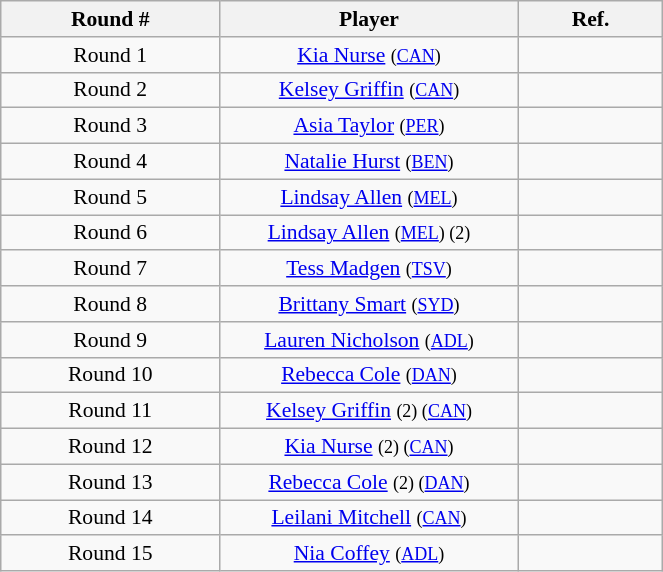<table class="wikitable" style="width: 35%; text-align:center; font-size:90%">
<tr>
<th rowspan=1 width=10>Round #</th>
<th width=15>Player</th>
<th width=5>Ref.</th>
</tr>
<tr>
<td>Round 1</td>
<td><a href='#'>Kia Nurse</a> <small> (<a href='#'>CAN</a>) </small></td>
<td></td>
</tr>
<tr>
<td>Round 2</td>
<td><a href='#'>Kelsey Griffin</a> <small> (<a href='#'>CAN</a>) </small></td>
<td></td>
</tr>
<tr>
<td>Round 3</td>
<td><a href='#'>Asia Taylor</a> <small>(<a href='#'>PER</a>)</small></td>
<td></td>
</tr>
<tr>
<td>Round 4</td>
<td><a href='#'>Natalie Hurst</a> <small> (<a href='#'>BEN</a>) </small></td>
<td></td>
</tr>
<tr>
<td>Round 5</td>
<td><a href='#'>Lindsay Allen</a> <small>(<a href='#'>MEL</a>) </small></td>
<td></td>
</tr>
<tr>
<td>Round 6</td>
<td><a href='#'>Lindsay Allen</a> <small>(<a href='#'>MEL</a>) (2)</small></td>
<td></td>
</tr>
<tr>
<td>Round 7</td>
<td><a href='#'>Tess Madgen</a> <small> (<a href='#'>TSV</a>) </small></td>
<td></td>
</tr>
<tr>
<td>Round 8</td>
<td><a href='#'>Brittany Smart</a> <small> (<a href='#'>SYD</a>) </small></td>
<td></td>
</tr>
<tr>
<td>Round 9</td>
<td><a href='#'>Lauren Nicholson</a> <small> (<a href='#'>ADL</a>) </small></td>
<td></td>
</tr>
<tr>
<td>Round 10</td>
<td><a href='#'>Rebecca Cole</a> <small> (<a href='#'>DAN</a>) </small></td>
<td></td>
</tr>
<tr>
<td>Round 11</td>
<td><a href='#'>Kelsey Griffin</a> <small> (2) (<a href='#'>CAN</a>) </small></td>
<td></td>
</tr>
<tr>
<td>Round 12</td>
<td><a href='#'>Kia Nurse</a> <small> (2) (<a href='#'>CAN</a>) </small></td>
<td></td>
</tr>
<tr>
<td>Round 13</td>
<td><a href='#'>Rebecca Cole</a> <small> (2) (<a href='#'>DAN</a>) </small></td>
<td></td>
</tr>
<tr>
<td>Round 14</td>
<td><a href='#'>Leilani Mitchell</a> <small> (<a href='#'>CAN</a>) </small></td>
<td></td>
</tr>
<tr>
<td>Round 15</td>
<td><a href='#'>Nia Coffey</a> <small> (<a href='#'>ADL</a>) </small></td>
<td></td>
</tr>
</table>
